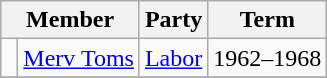<table class="wikitable">
<tr>
<th colspan="2">Member</th>
<th>Party</th>
<th>Term</th>
</tr>
<tr>
<td> </td>
<td><a href='#'>Merv Toms</a></td>
<td><a href='#'>Labor</a></td>
<td>1962–1968</td>
</tr>
<tr>
</tr>
</table>
